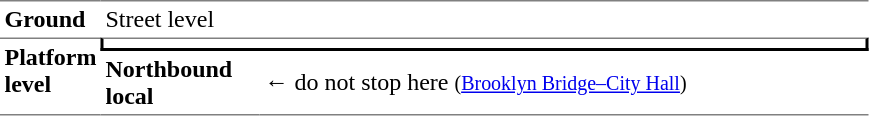<table table border=0 cellspacing=0 cellpadding=3>
<tr>
<td style="width:50px; border-top:solid 1px gray; vertical-align:top;"><strong>Ground</strong></td>
<td colspan="2" style="border-top:solid 1px gray; vertical-align:top;">Street level</td>
</tr>
<tr>
<td rowspan="2" style="border-top:solid 1px gray; border-bottom:solid 1px gray; vertical-align:top;"><strong>Platform<br>level</strong></td>
<td colspan="2" style="border-top:solid 1px gray; border-right:solid 2px black; border-left:solid 2px black; border-bottom:solid 2px black; text-align:center;"></td>
</tr>
<tr>
<td style="width:100px; border-bottom:solid 1px gray;"><span><strong>Northbound local</strong></span></td>
<td style="width:400px; border-bottom:solid 1px gray;">←   do not stop here <small>(<a href='#'>Brooklyn Bridge–City Hall</a>)</small></td>
</tr>
</table>
